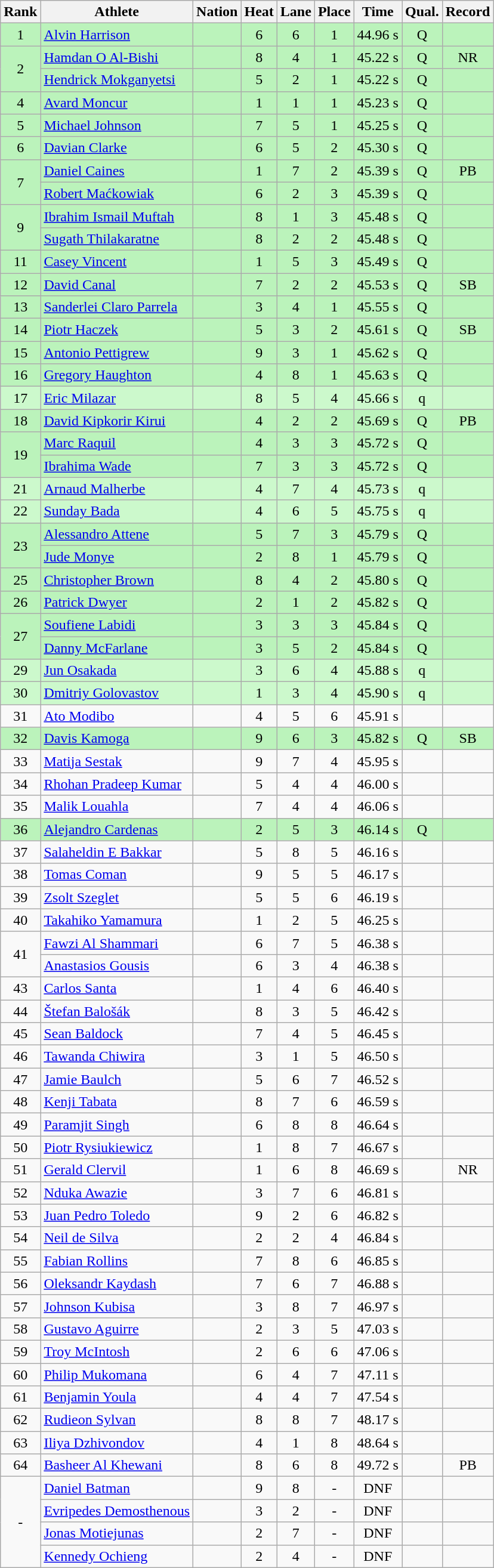<table class="wikitable sortable">
<tr>
<th>Rank</th>
<th>Athlete</th>
<th>Nation</th>
<th>Heat</th>
<th>Lane</th>
<th>Place</th>
<th>Time</th>
<th>Qual.</th>
<th>Record</th>
</tr>
<tr bgcolor = "bbf3bb">
<td align="center">1</td>
<td align="left"><a href='#'>Alvin Harrison</a></td>
<td align="left"></td>
<td align="center">6</td>
<td align="center">6</td>
<td align="center">1</td>
<td align="center">44.96 s</td>
<td align="center">Q</td>
<td align="center"></td>
</tr>
<tr bgcolor = "bbf3bb">
<td rowspan="2" align="center">2</td>
<td align="left"><a href='#'>Hamdan O Al-Bishi</a></td>
<td align="left"></td>
<td align="center">8</td>
<td align="center">4</td>
<td align="center">1</td>
<td align="center">45.22 s</td>
<td align="center">Q</td>
<td align="center">NR</td>
</tr>
<tr bgcolor = "bbf3bb">
<td align="left"><a href='#'>Hendrick Mokganyetsi</a></td>
<td align="left"></td>
<td align="center">5</td>
<td align="center">2</td>
<td align="center">1</td>
<td align="center">45.22 s</td>
<td align="center">Q</td>
<td align="center"></td>
</tr>
<tr bgcolor = "bbf3bb">
<td align="center">4</td>
<td align="left"><a href='#'>Avard Moncur</a></td>
<td align="left"></td>
<td align="center">1</td>
<td align="center">1</td>
<td align="center">1</td>
<td align="center">45.23 s</td>
<td align="center">Q</td>
<td align="center"></td>
</tr>
<tr bgcolor = "bbf3bb">
<td align="center">5</td>
<td align="left"><a href='#'>Michael Johnson</a></td>
<td align="left"></td>
<td align="center">7</td>
<td align="center">5</td>
<td align="center">1</td>
<td align="center">45.25 s</td>
<td align="center">Q</td>
<td align="center"></td>
</tr>
<tr bgcolor = "bbf3bb">
<td align="center">6</td>
<td align="left"><a href='#'>Davian Clarke</a></td>
<td align="left"></td>
<td align="center">6</td>
<td align="center">5</td>
<td align="center">2</td>
<td align="center">45.30 s</td>
<td align="center">Q</td>
<td align="center"></td>
</tr>
<tr bgcolor = "bbf3bb">
<td rowspan="2" align="center">7</td>
<td align="left"><a href='#'>Daniel Caines</a></td>
<td align="left"></td>
<td align="center">1</td>
<td align="center">7</td>
<td align="center">2</td>
<td align="center">45.39 s</td>
<td align="center">Q</td>
<td align="center">PB</td>
</tr>
<tr bgcolor = "bbf3bb">
<td align="left"><a href='#'>Robert Maćkowiak</a></td>
<td align="left"></td>
<td align="center">6</td>
<td align="center">2</td>
<td align="center">3</td>
<td align="center">45.39 s</td>
<td align="center">Q</td>
<td align="center"></td>
</tr>
<tr bgcolor = "bbf3bb">
<td rowspan="2" align="center">9</td>
<td align="left"><a href='#'>Ibrahim Ismail Muftah</a></td>
<td align="left"></td>
<td align="center">8</td>
<td align="center">1</td>
<td align="center">3</td>
<td align="center">45.48 s</td>
<td align="center">Q</td>
<td align="center"></td>
</tr>
<tr bgcolor = "bbf3bb">
<td align="left"><a href='#'>Sugath Thilakaratne</a></td>
<td align="left"></td>
<td align="center">8</td>
<td align="center">2</td>
<td align="center">2</td>
<td align="center">45.48 s</td>
<td align="center">Q</td>
<td align="center"></td>
</tr>
<tr bgcolor = "bbf3bb">
<td align="center">11</td>
<td align="left"><a href='#'>Casey Vincent</a></td>
<td align="left"></td>
<td align="center">1</td>
<td align="center">5</td>
<td align="center">3</td>
<td align="center">45.49 s</td>
<td align="center">Q</td>
<td align="center"></td>
</tr>
<tr bgcolor = "bbf3bb">
<td align="center">12</td>
<td align="left"><a href='#'>David Canal</a></td>
<td align="left"></td>
<td align="center">7</td>
<td align="center">2</td>
<td align="center">2</td>
<td align="center">45.53 s</td>
<td align="center">Q</td>
<td align="center">SB</td>
</tr>
<tr bgcolor = "bbf3bb">
<td align="center">13</td>
<td align="left"><a href='#'>Sanderlei Claro Parrela</a></td>
<td align="left"></td>
<td align="center">3</td>
<td align="center">4</td>
<td align="center">1</td>
<td align="center">45.55 s</td>
<td align="center">Q</td>
<td align="center"></td>
</tr>
<tr bgcolor = "bbf3bb">
<td align="center">14</td>
<td align="left"><a href='#'>Piotr Haczek</a></td>
<td align="left"></td>
<td align="center">5</td>
<td align="center">3</td>
<td align="center">2</td>
<td align="center">45.61 s</td>
<td align="center">Q</td>
<td align="center">SB</td>
</tr>
<tr bgcolor = "bbf3bb">
<td align="center">15</td>
<td align="left"><a href='#'>Antonio Pettigrew</a></td>
<td align="left"></td>
<td align="center">9</td>
<td align="center">3</td>
<td align="center">1</td>
<td align="center">45.62 s</td>
<td align="center">Q</td>
<td align="center"></td>
</tr>
<tr bgcolor = "bbf3bb">
<td align="center">16</td>
<td align="left"><a href='#'>Gregory Haughton</a></td>
<td align="left"></td>
<td align="center">4</td>
<td align="center">8</td>
<td align="center">1</td>
<td align="center">45.63 s</td>
<td align="center">Q</td>
<td align="center"></td>
</tr>
<tr bgcolor = "ccf9cc">
<td align="center">17</td>
<td align="left"><a href='#'>Eric Milazar</a></td>
<td align="left"></td>
<td align="center">8</td>
<td align="center">5</td>
<td align="center">4</td>
<td align="center">45.66 s</td>
<td align="center">q</td>
<td align="center"></td>
</tr>
<tr bgcolor = "bbf3bb">
<td align="center">18</td>
<td align="left"><a href='#'>David Kipkorir Kirui</a></td>
<td align="left"></td>
<td align="center">4</td>
<td align="center">2</td>
<td align="center">2</td>
<td align="center">45.69 s</td>
<td align="center">Q</td>
<td align="center">PB</td>
</tr>
<tr bgcolor = "bbf3bb">
<td rowspan="2" align="center">19</td>
<td align="left"><a href='#'>Marc Raquil</a></td>
<td align="left"></td>
<td align="center">4</td>
<td align="center">3</td>
<td align="center">3</td>
<td align="center">45.72 s</td>
<td align="center">Q</td>
<td align="center"></td>
</tr>
<tr bgcolor = "bbf3bb">
<td align="left"><a href='#'>Ibrahima Wade</a></td>
<td align="left"></td>
<td align="center">7</td>
<td align="center">3</td>
<td align="center">3</td>
<td align="center">45.72 s</td>
<td align="center">Q</td>
<td align="center"></td>
</tr>
<tr bgcolor = "ccf9cc">
<td align="center">21</td>
<td align="left"><a href='#'>Arnaud Malherbe</a></td>
<td align="left"></td>
<td align="center">4</td>
<td align="center">7</td>
<td align="center">4</td>
<td align="center">45.73 s</td>
<td align="center">q</td>
<td align="center"></td>
</tr>
<tr bgcolor = "ccf9cc">
<td align="center">22</td>
<td align="left"><a href='#'>Sunday Bada</a></td>
<td align="left"></td>
<td align="center">4</td>
<td align="center">6</td>
<td align="center">5</td>
<td align="center">45.75 s</td>
<td align="center">q</td>
<td align="center"></td>
</tr>
<tr bgcolor = "bbf3bb">
<td rowspan="2" align="center">23</td>
<td align="left"><a href='#'>Alessandro Attene</a></td>
<td align="left"></td>
<td align="center">5</td>
<td align="center">7</td>
<td align="center">3</td>
<td align="center">45.79 s</td>
<td align="center">Q</td>
<td align="center"></td>
</tr>
<tr bgcolor = "bbf3bb">
<td align="left"><a href='#'>Jude Monye</a></td>
<td align="left"></td>
<td align="center">2</td>
<td align="center">8</td>
<td align="center">1</td>
<td align="center">45.79 s</td>
<td align="center">Q</td>
<td align="center"></td>
</tr>
<tr bgcolor = "bbf3bb">
<td align="center">25</td>
<td align="left"><a href='#'>Christopher Brown</a></td>
<td align="left"></td>
<td align="center">8</td>
<td align="center">4</td>
<td align="center">2</td>
<td align="center">45.80 s</td>
<td align="center">Q</td>
<td align="center"></td>
</tr>
<tr bgcolor = "bbf3bb">
<td align="center">26</td>
<td align="left"><a href='#'>Patrick Dwyer</a></td>
<td align="left"></td>
<td align="center">2</td>
<td align="center">1</td>
<td align="center">2</td>
<td align="center">45.82 s</td>
<td align="center">Q</td>
<td align="center"></td>
</tr>
<tr bgcolor = "bbf3bb">
<td rowspan="2" align="center">27</td>
<td align="left"><a href='#'>Soufiene Labidi</a></td>
<td align="left"></td>
<td align="center">3</td>
<td align="center">3</td>
<td align="center">3</td>
<td align="center">45.84 s</td>
<td align="center">Q</td>
<td align="center"></td>
</tr>
<tr bgcolor = "bbf3bb">
<td align="left"><a href='#'>Danny McFarlane</a></td>
<td align="left"></td>
<td align="center">3</td>
<td align="center">5</td>
<td align="center">2</td>
<td align="center">45.84 s</td>
<td align="center">Q</td>
<td align="center"></td>
</tr>
<tr bgcolor = "ccf9cc">
<td align="center">29</td>
<td align="left"><a href='#'>Jun Osakada</a></td>
<td align="left"></td>
<td align="center">3</td>
<td align="center">6</td>
<td align="center">4</td>
<td align="center">45.88 s</td>
<td align="center">q</td>
<td align="center"></td>
</tr>
<tr bgcolor = "ccf9cc">
<td align="center">30</td>
<td align="left"><a href='#'>Dmitriy Golovastov</a></td>
<td align="left"></td>
<td align="center">1</td>
<td align="center">3</td>
<td align="center">4</td>
<td align="center">45.90 s</td>
<td align="center">q</td>
<td align="center"></td>
</tr>
<tr>
<td align="center">31</td>
<td align="left"><a href='#'>Ato Modibo</a></td>
<td align="left"></td>
<td align="center">4</td>
<td align="center">5</td>
<td align="center">6</td>
<td align="center">45.91 s</td>
<td align="center"></td>
<td align="center"></td>
</tr>
<tr bgcolor = "bbf3bb">
<td align="center">32</td>
<td align="left"><a href='#'>Davis Kamoga</a></td>
<td align="left"></td>
<td align="center">9</td>
<td align="center">6</td>
<td align="center">3</td>
<td align="center">45.82 s</td>
<td align="center">Q</td>
<td align="center">SB</td>
</tr>
<tr>
<td align="center">33</td>
<td align="left"><a href='#'>Matija Sestak</a></td>
<td align="left"></td>
<td align="center">9</td>
<td align="center">7</td>
<td align="center">4</td>
<td align="center">45.95 s</td>
<td align="center"></td>
<td align="center"></td>
</tr>
<tr>
<td align="center">34</td>
<td align="left"><a href='#'>Rhohan Pradeep Kumar</a></td>
<td align="left"></td>
<td align="center">5</td>
<td align="center">4</td>
<td align="center">4</td>
<td align="center">46.00 s</td>
<td align="center"></td>
<td align="center"></td>
</tr>
<tr>
<td align="center">35</td>
<td align="left"><a href='#'>Malik Louahla</a></td>
<td align="left"></td>
<td align="center">7</td>
<td align="center">4</td>
<td align="center">4</td>
<td align="center">46.06 s</td>
<td align="center"></td>
<td align="center"></td>
</tr>
<tr bgcolor = "bbf3bb">
<td align="center">36</td>
<td align="left"><a href='#'>Alejandro Cardenas</a></td>
<td align="left"></td>
<td align="center">2</td>
<td align="center">5</td>
<td align="center">3</td>
<td align="center">46.14 s</td>
<td align="center">Q</td>
<td align="center"></td>
</tr>
<tr>
<td align="center">37</td>
<td align="left"><a href='#'>Salaheldin E Bakkar</a></td>
<td align="left"></td>
<td align="center">5</td>
<td align="center">8</td>
<td align="center">5</td>
<td align="center">46.16 s</td>
<td align="center"></td>
<td align="center"></td>
</tr>
<tr>
<td align="center">38</td>
<td align="left"><a href='#'>Tomas Coman</a></td>
<td align="left"></td>
<td align="center">9</td>
<td align="center">5</td>
<td align="center">5</td>
<td align="center">46.17 s</td>
<td align="center"></td>
<td align="center"></td>
</tr>
<tr>
<td align="center">39</td>
<td align="left"><a href='#'>Zsolt Szeglet</a></td>
<td align="left"></td>
<td align="center">5</td>
<td align="center">5</td>
<td align="center">6</td>
<td align="center">46.19 s</td>
<td align="center"></td>
<td align="center"></td>
</tr>
<tr>
<td align="center">40</td>
<td align="left"><a href='#'>Takahiko Yamamura</a></td>
<td align="left"></td>
<td align="center">1</td>
<td align="center">2</td>
<td align="center">5</td>
<td align="center">46.25 s</td>
<td align="center"></td>
<td align="center"></td>
</tr>
<tr>
<td rowspan="2" align="center">41</td>
<td align="left"><a href='#'>Fawzi Al Shammari</a></td>
<td align="left"></td>
<td align="center">6</td>
<td align="center">7</td>
<td align="center">5</td>
<td align="center">46.38 s</td>
<td align="center"></td>
<td align="center"></td>
</tr>
<tr>
<td align="left"><a href='#'>Anastasios Gousis</a></td>
<td align="left"></td>
<td align="center">6</td>
<td align="center">3</td>
<td align="center">4</td>
<td align="center">46.38 s</td>
<td align="center"></td>
<td align="center"></td>
</tr>
<tr>
<td align="center">43</td>
<td align="left"><a href='#'>Carlos Santa</a></td>
<td align="left"></td>
<td align="center">1</td>
<td align="center">4</td>
<td align="center">6</td>
<td align="center">46.40 s</td>
<td align="center"></td>
<td align="center"></td>
</tr>
<tr>
<td align="center">44</td>
<td align="left"><a href='#'>Štefan Balošák</a></td>
<td align="left"></td>
<td align="center">8</td>
<td align="center">3</td>
<td align="center">5</td>
<td align="center">46.42 s</td>
<td align="center"></td>
<td align="center"></td>
</tr>
<tr>
<td align="center">45</td>
<td align="left"><a href='#'>Sean Baldock</a></td>
<td align="left"></td>
<td align="center">7</td>
<td align="center">4</td>
<td align="center">5</td>
<td align="center">46.45 s</td>
<td align="center"></td>
<td align="center"></td>
</tr>
<tr>
<td align="center">46</td>
<td align="left"><a href='#'>Tawanda Chiwira</a></td>
<td align="left"></td>
<td align="center">3</td>
<td align="center">1</td>
<td align="center">5</td>
<td align="center">46.50 s</td>
<td align="center"></td>
<td align="center"></td>
</tr>
<tr>
<td align="center">47</td>
<td align="left"><a href='#'>Jamie Baulch</a></td>
<td align="left"></td>
<td align="center">5</td>
<td align="center">6</td>
<td align="center">7</td>
<td align="center">46.52 s</td>
<td align="center"></td>
<td align="center"></td>
</tr>
<tr>
<td align="center">48</td>
<td align="left"><a href='#'>Kenji Tabata</a></td>
<td align="left"></td>
<td align="center">8</td>
<td align="center">7</td>
<td align="center">6</td>
<td align="center">46.59 s</td>
<td align="center"></td>
<td align="center"></td>
</tr>
<tr>
<td align="center">49</td>
<td align="left"><a href='#'>Paramjit Singh</a></td>
<td align="left"></td>
<td align="center">6</td>
<td align="center">8</td>
<td align="center">8</td>
<td align="center">46.64 s</td>
<td align="center"></td>
<td align="center"></td>
</tr>
<tr>
<td align="center">50</td>
<td align="left"><a href='#'>Piotr Rysiukiewicz</a></td>
<td align="left"></td>
<td align="center">1</td>
<td align="center">8</td>
<td align="center">7</td>
<td align="center">46.67 s</td>
<td align="center"></td>
<td align="center"></td>
</tr>
<tr>
<td align="center">51</td>
<td align="left"><a href='#'>Gerald Clervil</a></td>
<td align="left"></td>
<td align="center">1</td>
<td align="center">6</td>
<td align="center">8</td>
<td align="center">46.69 s</td>
<td align="center"></td>
<td align="center">NR</td>
</tr>
<tr>
<td align="center">52</td>
<td align="left"><a href='#'>Nduka Awazie</a></td>
<td align="left"></td>
<td align="center">3</td>
<td align="center">7</td>
<td align="center">6</td>
<td align="center">46.81 s</td>
<td align="center"></td>
<td align="center"></td>
</tr>
<tr>
<td align="center">53</td>
<td align="left"><a href='#'>Juan Pedro Toledo</a></td>
<td align="left"></td>
<td align="center">9</td>
<td align="center">2</td>
<td align="center">6</td>
<td align="center">46.82 s</td>
<td align="center"></td>
<td align="center"></td>
</tr>
<tr>
<td align="center">54</td>
<td align="left"><a href='#'>Neil de Silva</a></td>
<td align="left"></td>
<td align="center">2</td>
<td align="center">2</td>
<td align="center">4</td>
<td align="center">46.84 s</td>
<td align="center"></td>
<td align="center"></td>
</tr>
<tr>
<td align="center">55</td>
<td align="left"><a href='#'>Fabian Rollins</a></td>
<td align="left"></td>
<td align="center">7</td>
<td align="center">8</td>
<td align="center">6</td>
<td align="center">46.85 s</td>
<td align="center"></td>
<td align="center"></td>
</tr>
<tr>
<td align="center">56</td>
<td align="left"><a href='#'>Oleksandr Kaydash</a></td>
<td align="left"></td>
<td align="center">7</td>
<td align="center">6</td>
<td align="center">7</td>
<td align="center">46.88 s</td>
<td align="center"></td>
<td align="center"></td>
</tr>
<tr>
<td align="center">57</td>
<td align="left"><a href='#'>Johnson Kubisa</a></td>
<td align="left"></td>
<td align="center">3</td>
<td align="center">8</td>
<td align="center">7</td>
<td align="center">46.97 s</td>
<td align="center"></td>
<td align="center"></td>
</tr>
<tr>
<td align="center">58</td>
<td align="left"><a href='#'>Gustavo Aguirre</a></td>
<td align="left"></td>
<td align="center">2</td>
<td align="center">3</td>
<td align="center">5</td>
<td align="center">47.03 s</td>
<td align="center"></td>
<td align="center"></td>
</tr>
<tr>
<td align="center">59</td>
<td align="left"><a href='#'>Troy McIntosh</a></td>
<td align="left"></td>
<td align="center">2</td>
<td align="center">6</td>
<td align="center">6</td>
<td align="center">47.06 s</td>
<td align="center"></td>
<td align="center"></td>
</tr>
<tr>
<td align="center">60</td>
<td align="left"><a href='#'>Philip Mukomana</a></td>
<td align="left"></td>
<td align="center">6</td>
<td align="center">4</td>
<td align="center">7</td>
<td align="center">47.11 s</td>
<td align="center"></td>
<td align="center"></td>
</tr>
<tr>
<td align="center">61</td>
<td align="left"><a href='#'>Benjamin Youla</a></td>
<td align="left"></td>
<td align="center">4</td>
<td align="center">4</td>
<td align="center">7</td>
<td align="center">47.54 s</td>
<td align="center"></td>
<td align="center"></td>
</tr>
<tr>
<td align="center">62</td>
<td align="left"><a href='#'>Rudieon Sylvan</a></td>
<td align="left"></td>
<td align="center">8</td>
<td align="center">8</td>
<td align="center">7</td>
<td align="center">48.17 s</td>
<td align="center"></td>
<td align="center"></td>
</tr>
<tr>
<td align="center">63</td>
<td align="left"><a href='#'>Iliya Dzhivondov</a></td>
<td align="left"></td>
<td align="center">4</td>
<td align="center">1</td>
<td align="center">8</td>
<td align="center">48.64 s</td>
<td align="center"></td>
<td align="center"></td>
</tr>
<tr>
<td align="center">64</td>
<td align="left"><a href='#'>Basheer Al Khewani</a></td>
<td align="left"></td>
<td align="center">8</td>
<td align="center">6</td>
<td align="center">8</td>
<td align="center">49.72 s</td>
<td align="center"></td>
<td align="center">PB</td>
</tr>
<tr>
<td rowspan="4" align="center">-</td>
<td align="left"><a href='#'>Daniel Batman</a></td>
<td align="left"></td>
<td align="center">9</td>
<td align="center">8</td>
<td align="center">-</td>
<td align="center">DNF</td>
<td align="center"></td>
<td align="center"></td>
</tr>
<tr>
<td align="left"><a href='#'>Evripedes Demosthenous</a></td>
<td align="left"></td>
<td align="center">3</td>
<td align="center">2</td>
<td align="center">-</td>
<td align="center">DNF</td>
<td align="center"></td>
<td align="center"></td>
</tr>
<tr>
<td align="left"><a href='#'>Jonas Motiejunas</a></td>
<td align="left"></td>
<td align="center">2</td>
<td align="center">7</td>
<td align="center">-</td>
<td align="center">DNF</td>
<td align="center"></td>
<td align="center"></td>
</tr>
<tr>
<td align="left"><a href='#'>Kennedy Ochieng</a></td>
<td align="left"></td>
<td align="center">2</td>
<td align="center">4</td>
<td align="center">-</td>
<td align="center">DNF</td>
<td align="center"></td>
<td align="center"></td>
</tr>
</table>
